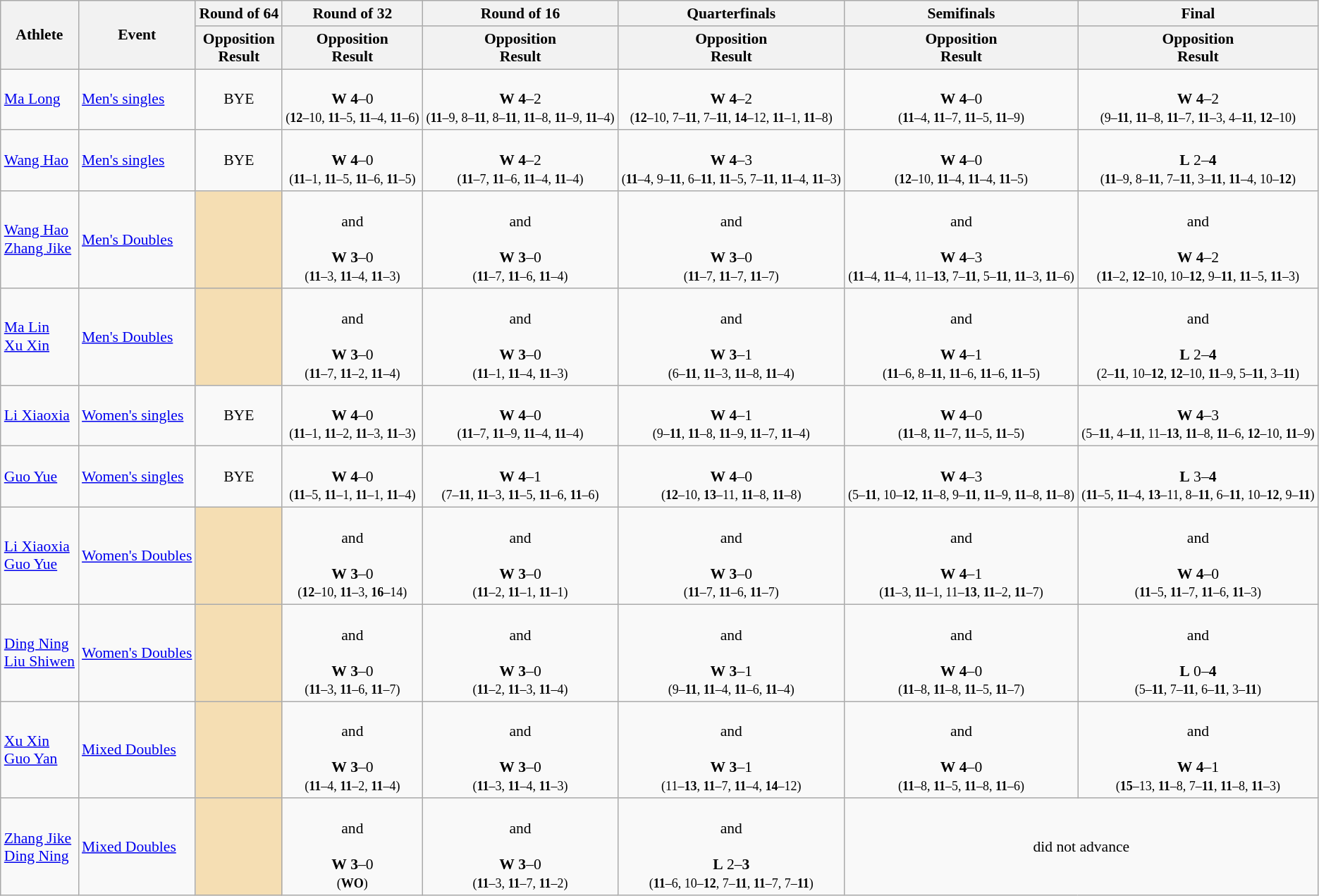<table class="wikitable" style="font-size:90%;">
<tr>
<th rowspan=2>Athlete</th>
<th rowspan=2>Event</th>
<th>Round of 64</th>
<th>Round of 32</th>
<th>Round of 16</th>
<th>Quarterfinals</th>
<th>Semifinals</th>
<th>Final</th>
</tr>
<tr>
<th>Opposition<br>Result</th>
<th>Opposition<br>Result</th>
<th>Opposition<br>Result</th>
<th>Opposition<br>Result</th>
<th>Opposition<br>Result</th>
<th>Opposition<br>Result</th>
</tr>
<tr>
<td><a href='#'>Ma Long</a></td>
<td><a href='#'>Men's singles</a></td>
<td align=center>BYE</td>
<td align=center><br><strong>W</strong> <strong>4</strong>–0<br><small>(<strong>12</strong>–10, <strong>11</strong>–5, <strong>11</strong>–4, <strong>11</strong>–6)</small></td>
<td align=center><br><strong>W</strong> <strong>4</strong>–2<br><small>(<strong>11</strong>–9, 8–<strong>11</strong>, 8–<strong>11</strong>, <strong>11</strong>–8, <strong>11</strong>–9, <strong>11</strong>–4)</small></td>
<td align=center><br><strong>W</strong> <strong>4</strong>–2<br><small>(<strong>12</strong>–10, 7–<strong>11</strong>, 7–<strong>11</strong>, <strong>14</strong>–12, <strong>11</strong>–1, <strong>11</strong>–8)</small></td>
<td align=center><br><strong>W</strong> <strong>4</strong>–0<br><small>(<strong>11</strong>–4, <strong>11</strong>–7, <strong>11</strong>–5, <strong>11</strong>–9)</small></td>
<td align=center><br><strong>W</strong> <strong>4</strong>–2<br><small>(9–<strong>11</strong>, <strong>11</strong>–8, <strong>11</strong>–7, <strong>11</strong>–3, 4–<strong>11</strong>, <strong>12</strong>–10)</small><br></td>
</tr>
<tr>
<td><a href='#'>Wang Hao</a></td>
<td><a href='#'>Men's singles</a></td>
<td align=center>BYE</td>
<td align=center><br><strong>W</strong> <strong>4</strong>–0<br><small>(<strong>11</strong>–1, <strong>11</strong>–5, <strong>11</strong>–6, <strong>11</strong>–5)</small></td>
<td align=center><br><strong>W</strong> <strong>4</strong>–2<br><small>(<strong>11</strong>–7, <strong>11</strong>–6, <strong>11</strong>–4, <strong>11</strong>–4)</small></td>
<td align=center><br><strong>W</strong> <strong>4</strong>–3<br><small>(<strong>11</strong>–4, 9–<strong>11</strong>, 6–<strong>11</strong>, <strong>11</strong>–5, 7–<strong>11</strong>, <strong>11</strong>–4, <strong>11</strong>–3)</small></td>
<td align=center><br><strong>W</strong> <strong>4</strong>–0<br><small>(<strong>12</strong>–10, <strong>11</strong>–4, <strong>11</strong>–4, <strong>11</strong>–5)</small></td>
<td align=center><br><strong>L</strong> 2–<strong>4</strong><br><small>(<strong>11</strong>–9, 8–<strong>11</strong>, 7–<strong>11</strong>, 3–<strong>11</strong>, <strong>11</strong>–4, 10–<strong>12</strong>)</small><br></td>
</tr>
<tr>
<td><a href='#'>Wang Hao</a><br><a href='#'>Zhang Jike</a></td>
<td><a href='#'>Men's Doubles</a></td>
<td style="text-align:center; background:wheat;"></td>
<td align=center><br>and<br><br><strong>W</strong> <strong>3</strong>–0<br><small>(<strong>11</strong>–3, <strong>11</strong>–4, <strong>11</strong>–3)</small></td>
<td align=center><br>and<br><br><strong>W</strong> <strong>3</strong>–0<br><small>(<strong>11</strong>–7, <strong>11</strong>–6, <strong>11</strong>–4)</small></td>
<td align=center><br>and<br><br><strong>W</strong> <strong>3</strong>–0<br><small>(<strong>11</strong>–7, <strong>11</strong>–7, <strong>11</strong>–7)</small></td>
<td align=center><br>and<br><br><strong>W</strong> <strong>4</strong>–3<br><small>(<strong>11</strong>–4, <strong>11</strong>–4, 11–<strong>13</strong>, 7–<strong>11</strong>, 5–<strong>11</strong>, <strong>11</strong>–3, <strong>11</strong>–6)</small></td>
<td align=center><br>and<br><br><strong>W</strong> <strong>4</strong>–2<br><small>(<strong>11</strong>–2, <strong>12</strong>–10, 10–<strong>12</strong>, 9–<strong>11</strong>, <strong>11</strong>–5, <strong>11</strong>–3)</small><br></td>
</tr>
<tr>
<td><a href='#'>Ma Lin</a><br><a href='#'>Xu Xin</a></td>
<td><a href='#'>Men's Doubles</a></td>
<td style="text-align:center; background:wheat;"></td>
<td align=center><br>and<br><br><strong>W</strong> <strong>3</strong>–0<br><small>(<strong>11</strong>–7, <strong>11</strong>–2, <strong>11</strong>–4)</small></td>
<td align=center><br>and<br><br><strong>W</strong> <strong>3</strong>–0<br><small>(<strong>11</strong>–1, <strong>11</strong>–4, <strong>11</strong>–3)</small></td>
<td align=center><br>and<br><br><strong>W</strong> <strong>3</strong>–1<br><small>(6–<strong>11</strong>, <strong>11</strong>–3, <strong>11</strong>–8, <strong>11</strong>–4)</small></td>
<td align=center><br>and<br><br><strong>W</strong> <strong>4</strong>–1<br><small>(<strong>11</strong>–6, 8–<strong>11</strong>, <strong>11</strong>–6, <strong>11</strong>–6, <strong>11</strong>–5)</small></td>
<td align=center><br>and<br><br><strong>L</strong> 2–<strong>4</strong><br><small>(2–<strong>11</strong>, 10–<strong>12</strong>, <strong>12</strong>–10, <strong>11</strong>–9, 5–<strong>11</strong>, 3–<strong>11</strong>)</small><br></td>
</tr>
<tr>
<td><a href='#'>Li Xiaoxia</a></td>
<td><a href='#'>Women's singles</a></td>
<td align=center>BYE</td>
<td align=center><br><strong>W</strong> <strong>4</strong>–0<br><small>(<strong>11</strong>–1, <strong>11</strong>–2, <strong>11</strong>–3, <strong>11</strong>–3)</small></td>
<td align=center><br><strong>W</strong> <strong>4</strong>–0<br><small>(<strong>11</strong>–7, <strong>11</strong>–9, <strong>11</strong>–4, <strong>11</strong>–4)</small></td>
<td align=center><br><strong>W</strong> <strong>4</strong>–1<br><small>(9–<strong>11</strong>, <strong>11</strong>–8, <strong>11</strong>–9, <strong>11</strong>–7, <strong>11</strong>–4)</small></td>
<td align=center><br><strong>W</strong> <strong>4</strong>–0<br><small>(<strong>11</strong>–8, <strong>11</strong>–7, <strong>11</strong>–5, <strong>11</strong>–5)</small></td>
<td align=center><br><strong>W</strong> <strong>4</strong>–3<br><small>(5–<strong>11</strong>, 4–<strong>11</strong>, 11–<strong>13</strong>, <strong>11</strong>–8, <strong>11</strong>–6, <strong>12</strong>–10, <strong>11</strong>–9)</small><br></td>
</tr>
<tr>
<td><a href='#'>Guo Yue</a></td>
<td><a href='#'>Women's singles</a></td>
<td align=center>BYE</td>
<td align=center><br><strong>W</strong> <strong>4</strong>–0<br><small>(<strong>11</strong>–5, <strong>11</strong>–1, <strong>11</strong>–1, <strong>11</strong>–4)</small></td>
<td align=center><br><strong>W</strong> <strong>4</strong>–1<br><small>(7–<strong>11</strong>, <strong>11</strong>–3, <strong>11</strong>–5, <strong>11</strong>–6, <strong>11</strong>–6)</small></td>
<td align=center><br><strong>W</strong> <strong>4</strong>–0<br><small>(<strong>12</strong>–10, <strong>13</strong>–11, <strong>11</strong>–8, <strong>11</strong>–8)</small></td>
<td align=center><br><strong>W</strong> <strong>4</strong>–3<br><small>(5–<strong>11</strong>, 10–<strong>12</strong>, <strong>11</strong>–8, 9–<strong>11</strong>, <strong>11</strong>–9, <strong>11</strong>–8, <strong>11</strong>–8)</small></td>
<td align=center><br><strong>L</strong> 3–<strong>4</strong><br><small>(<strong>11</strong>–5, <strong>11</strong>–4, <strong>13</strong>–11, 8–<strong>11</strong>, 6–<strong>11</strong>, 10–<strong>12</strong>, 9–<strong>11</strong>)</small><br></td>
</tr>
<tr>
<td><a href='#'>Li Xiaoxia</a><br><a href='#'>Guo Yue</a></td>
<td><a href='#'>Women's Doubles</a></td>
<td style="text-align:center; background:wheat;"></td>
<td align=center><br>and<br><br><strong>W</strong> <strong>3</strong>–0<br><small>(<strong>12</strong>–10, <strong>11</strong>–3, <strong>16</strong>–14)</small></td>
<td align=center><br>and<br><br><strong>W</strong> <strong>3</strong>–0<br><small>(<strong>11</strong>–2, <strong>11</strong>–1, <strong>11</strong>–1)</small></td>
<td align=center><br>and<br><br><strong>W</strong> <strong>3</strong>–0<br><small>(<strong>11</strong>–7, <strong>11</strong>–6, <strong>11</strong>–7)</small></td>
<td align=center><br>and<br><br><strong>W</strong> <strong>4</strong>–1<br><small>(<strong>11</strong>–3, <strong>11</strong>–1, 11–<strong>13</strong>, <strong>11</strong>–2, <strong>11</strong>–7)</small></td>
<td align=center><br>and<br><br><strong>W</strong> <strong>4</strong>–0<br><small>(<strong>11</strong>–5, <strong>11</strong>–7, <strong>11</strong>–6, <strong>11</strong>–3)</small><br></td>
</tr>
<tr>
<td><a href='#'>Ding Ning</a><br><a href='#'>Liu Shiwen</a></td>
<td><a href='#'>Women's Doubles</a></td>
<td style="text-align:center; background:wheat;"></td>
<td align=center><br>and<br><br><strong>W</strong> <strong>3</strong>–0<br><small>(<strong>11</strong>–3, <strong>11</strong>–6, <strong>11</strong>–7)</small></td>
<td align=center><br>and<br><br><strong>W</strong> <strong>3</strong>–0<br><small>(<strong>11</strong>–2, <strong>11</strong>–3, <strong>11</strong>–4)</small></td>
<td align=center><br>and<br><br><strong>W</strong> <strong>3</strong>–1<br><small>(9–<strong>11</strong>, <strong>11</strong>–4, <strong>11</strong>–6, <strong>11</strong>–4)</small></td>
<td align=center><br>and<br><br><strong>W</strong> <strong>4</strong>–0<br><small>(<strong>11</strong>–8, <strong>11</strong>–8, <strong>11</strong>–5, <strong>11</strong>–7)</small></td>
<td align=center><br>and<br><br><strong>L</strong> 0–<strong>4</strong><br><small>(5–<strong>11</strong>, 7–<strong>11</strong>, 6–<strong>11</strong>, 3–<strong>11</strong>)</small><br></td>
</tr>
<tr>
<td><a href='#'>Xu Xin</a><br><a href='#'>Guo Yan</a></td>
<td><a href='#'>Mixed Doubles</a></td>
<td style="text-align:center; background:wheat;"></td>
<td align=center><br>and<br><br><strong>W</strong> <strong>3</strong>–0<br><small>(<strong>11</strong>–4, <strong>11</strong>–2, <strong>11</strong>–4)</small></td>
<td align=center><br>and<br><br><strong>W</strong> <strong>3</strong>–0<br><small>(<strong>11</strong>–3, <strong>11</strong>–4, <strong>11</strong>–3)</small></td>
<td align=center><br>and<br><br><strong>W</strong> <strong>3</strong>–1<br><small>(11–<strong>13</strong>, <strong>11</strong>–7, <strong>11</strong>–4, <strong>14</strong>–12)</small></td>
<td align=center><br>and<br><br><strong>W</strong> <strong>4</strong>–0<br><small>(<strong>11</strong>–8, <strong>11</strong>–5, <strong>11</strong>–8, <strong>11</strong>–6)</small></td>
<td align=center><br>and<br><br><strong>W</strong> <strong>4</strong>–1<br><small>(<strong>15</strong>–13, <strong>11</strong>–8, 7–<strong>11</strong>, <strong>11</strong>–8, <strong>11</strong>–3)</small><br></td>
</tr>
<tr>
<td><a href='#'>Zhang Jike</a><br><a href='#'>Ding Ning</a></td>
<td><a href='#'>Mixed Doubles</a></td>
<td style="text-align:center; background:wheat;"></td>
<td align=center><br>and<br><br><strong>W</strong> <strong>3</strong>–0<br><small>(<strong>WO</strong>)</small></td>
<td align=center><br>and<br><br><strong>W</strong> <strong>3</strong>–0<br><small>(<strong>11</strong>–3, <strong>11</strong>–7, <strong>11</strong>–2)</small></td>
<td align=center><br>and<br><br><strong>L</strong> 2–<strong>3</strong><br><small>(<strong>11</strong>–6, 10–<strong>12</strong>, 7–<strong>11</strong>, <strong>11</strong>–7, 7–<strong>11</strong>)</small></td>
<td style="text-align:center;" colspan="7">did not advance</td>
</tr>
</table>
